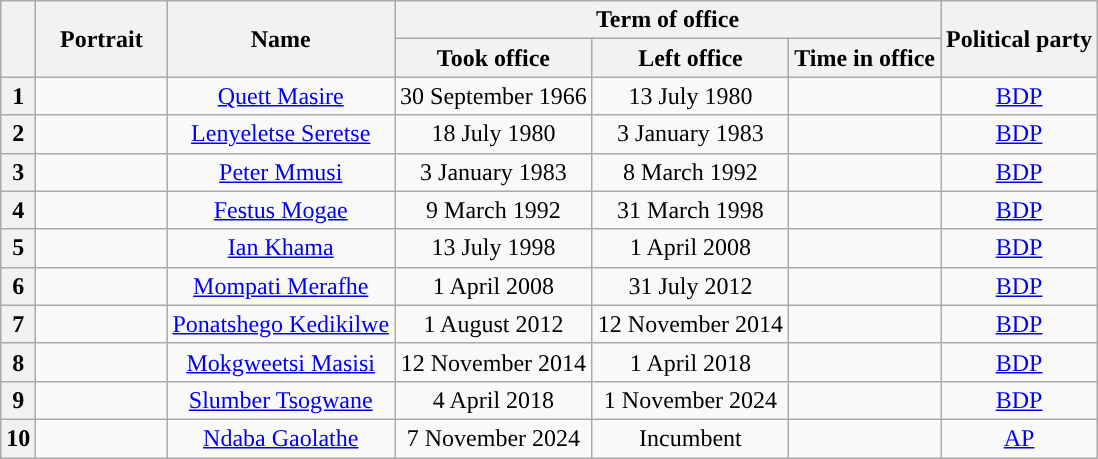<table class="wikitable" style="text-align:center">
<tr>
<th rowspan="2"></th>
<th rowspan="2" style="width:80px;">Portrait</th>
<th rowspan="2">Name<br></th>
<th colspan="3">Term of office</th>
<th rowspan="2">Political party</th>
</tr>
<tr>
<th>Took office</th>
<th>Left office</th>
<th>Time in office</th>
</tr>
<tr>
<th style="background:">1</th>
<td></td>
<td><a href='#'>Quett Masire</a><br></td>
<td>30 September 1966</td>
<td>13 July 1980</td>
<td></td>
<td><a href='#'>BDP</a></td>
</tr>
<tr>
<th style="background:">2</th>
<td></td>
<td><a href='#'>Lenyeletse Seretse</a><br></td>
<td>18 July 1980</td>
<td>3 January 1983</td>
<td></td>
<td><a href='#'>BDP</a></td>
</tr>
<tr>
<th style="background:">3</th>
<td></td>
<td><a href='#'>Peter Mmusi</a><br></td>
<td>3 January 1983</td>
<td>8 March 1992</td>
<td></td>
<td><a href='#'>BDP</a></td>
</tr>
<tr>
<th style="background:">4</th>
<td></td>
<td><a href='#'>Festus Mogae</a><br></td>
<td>9 March 1992</td>
<td>31 March 1998</td>
<td></td>
<td><a href='#'>BDP</a></td>
</tr>
<tr>
<th style="background:">5</th>
<td></td>
<td><a href='#'>Ian Khama</a><br></td>
<td>13 July 1998</td>
<td>1 April 2008</td>
<td></td>
<td><a href='#'>BDP</a></td>
</tr>
<tr>
<th style="background:">6</th>
<td></td>
<td><a href='#'>Mompati Merafhe</a><br></td>
<td>1 April 2008</td>
<td>31 July 2012</td>
<td></td>
<td><a href='#'>BDP</a></td>
</tr>
<tr>
<th style="background:">7</th>
<td></td>
<td><a href='#'>Ponatshego Kedikilwe</a><br></td>
<td>1 August 2012</td>
<td>12 November 2014</td>
<td></td>
<td><a href='#'>BDP</a></td>
</tr>
<tr>
<th style="background:">8</th>
<td></td>
<td><a href='#'>Mokgweetsi Masisi</a><br></td>
<td>12 November 2014</td>
<td>1 April 2018</td>
<td></td>
<td><a href='#'>BDP</a></td>
</tr>
<tr>
<th style="background:">9</th>
<td></td>
<td><a href='#'>Slumber Tsogwane</a><br></td>
<td>4 April 2018</td>
<td>1 November 2024</td>
<td></td>
<td><a href='#'>BDP</a></td>
</tr>
<tr>
<th style="background:">10</th>
<td></td>
<td><a href='#'>Ndaba Gaolathe</a><br></td>
<td>7 November 2024</td>
<td>Incumbent</td>
<td></td>
<td><a href='#'>AP</a><br></td>
</tr>
</table>
